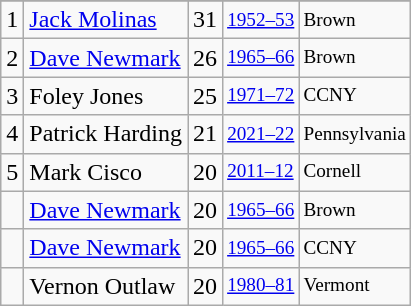<table class="wikitable">
<tr>
</tr>
<tr>
<td>1</td>
<td><a href='#'>Jack Molinas</a></td>
<td>31</td>
<td style="font-size:80%;"><a href='#'>1952–53</a></td>
<td style="font-size:80%;">Brown</td>
</tr>
<tr>
<td>2</td>
<td><a href='#'>Dave Newmark</a></td>
<td>26</td>
<td style="font-size:80%;"><a href='#'>1965–66</a></td>
<td style="font-size:80%;">Brown</td>
</tr>
<tr>
<td>3</td>
<td>Foley Jones</td>
<td>25</td>
<td style="font-size:80%;"><a href='#'>1971–72</a></td>
<td style="font-size:80%;">CCNY</td>
</tr>
<tr>
<td>4</td>
<td>Patrick Harding</td>
<td>21</td>
<td style="font-size:80%;"><a href='#'>2021–22</a></td>
<td style="font-size:80%;">Pennsylvania</td>
</tr>
<tr>
<td>5</td>
<td>Mark Cisco</td>
<td>20</td>
<td style="font-size:80%;"><a href='#'>2011–12</a></td>
<td style="font-size:80%;">Cornell</td>
</tr>
<tr>
<td></td>
<td><a href='#'>Dave Newmark</a></td>
<td>20</td>
<td style="font-size:80%;"><a href='#'>1965–66</a></td>
<td style="font-size:80%;">Brown</td>
</tr>
<tr>
<td></td>
<td><a href='#'>Dave Newmark</a></td>
<td>20</td>
<td style="font-size:80%;"><a href='#'>1965–66</a></td>
<td style="font-size:80%;">CCNY</td>
</tr>
<tr>
<td></td>
<td>Vernon Outlaw</td>
<td>20</td>
<td style="font-size:80%;"><a href='#'>1980–81</a></td>
<td style="font-size:80%;">Vermont</td>
</tr>
</table>
